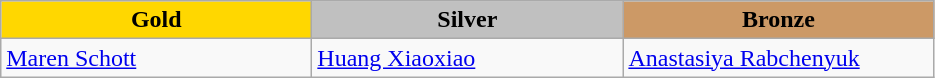<table class="wikitable" style="text-align:left">
<tr align="center">
<td width=200 bgcolor=gold><strong>Gold</strong></td>
<td width=200 bgcolor=silver><strong>Silver</strong></td>
<td width=200 bgcolor=CC9966><strong>Bronze</strong></td>
</tr>
<tr>
<td><a href='#'>Maren Schott</a><br><em></em></td>
<td><a href='#'>Huang Xiaoxiao</a><br><em></em></td>
<td><a href='#'>Anastasiya Rabchenyuk</a><br><em></em></td>
</tr>
</table>
